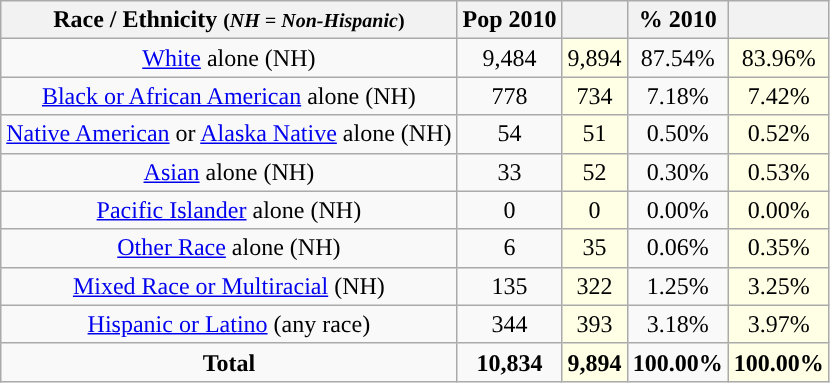<table class="wikitable" style="text-align:center;">
<tr>
<th>Race / Ethnicity <small>(<em>NH = Non-Hispanic</em>)</small></th>
<th>Pop 2010</th>
<th></th>
<th>% 2010</th>
<th></th>
</tr>
<tr>
<td><a href='#'>White</a> alone (NH)</td>
<td>9,484</td>
<td style='background: #ffffe6;'>9,894</td>
<td>87.54%</td>
<td style='background: #ffffe6;'>83.96%</td>
</tr>
<tr>
<td><a href='#'>Black or African American</a> alone (NH)</td>
<td>778</td>
<td style='background: #ffffe6;'>734</td>
<td>7.18%</td>
<td style='background: #ffffe6;'>7.42%</td>
</tr>
<tr>
<td><a href='#'>Native American</a> or <a href='#'>Alaska Native</a> alone (NH)</td>
<td>54</td>
<td style='background: #ffffe6;'>51</td>
<td>0.50%</td>
<td style='background: #ffffe6;'>0.52%</td>
</tr>
<tr>
<td><a href='#'>Asian</a> alone (NH)</td>
<td>33</td>
<td style='background: #ffffe6;'>52</td>
<td>0.30%</td>
<td style='background: #ffffe6;'>0.53%</td>
</tr>
<tr>
<td><a href='#'>Pacific Islander</a> alone (NH)</td>
<td>0</td>
<td style='background: #ffffe6;'>0</td>
<td>0.00%</td>
<td style='background: #ffffe6;'>0.00%</td>
</tr>
<tr>
<td><a href='#'>Other Race</a> alone (NH)</td>
<td>6</td>
<td style='background: #ffffe6;'>35</td>
<td>0.06%</td>
<td style='background: #ffffe6;'>0.35%</td>
</tr>
<tr>
<td><a href='#'>Mixed Race or Multiracial</a> (NH)</td>
<td>135</td>
<td style='background: #ffffe6;'>322</td>
<td>1.25%</td>
<td style='background: #ffffe6;'>3.25%</td>
</tr>
<tr>
<td><a href='#'>Hispanic or Latino</a> (any race)</td>
<td>344</td>
<td style='background: #ffffe6;'>393</td>
<td>3.18%</td>
<td style='background: #ffffe6;'>3.97%</td>
</tr>
<tr>
<td><strong>Total</strong></td>
<td><strong>10,834</strong></td>
<td style='background: #ffffe6;'><strong>9,894</strong></td>
<td><strong>100.00%</strong></td>
<td style='background: #ffffe6;'><strong>100.00%</strong></td>
</tr>
</table>
